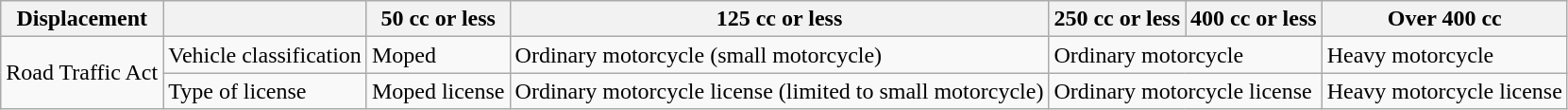<table class="wikitable">
<tr>
<th colspan="1">Displacement</th>
<th colspan="1"></th>
<th colspan="1">50 cc or less</th>
<th colspan="1">125 cc or less</th>
<th colspan="1">250 cc or less</th>
<th colspan="1">400 cc or less</th>
<th colspan="1">Over 400 cc</th>
</tr>
<tr>
<td rowspan="2">Road Traffic Act</td>
<td>Vehicle classification</td>
<td>Moped</td>
<td colspan="1">Ordinary motorcycle (small motorcycle)</td>
<td colspan="2">Ordinary motorcycle</td>
<td colspan="1">Heavy motorcycle</td>
</tr>
<tr>
<td>Type of license</td>
<td colspan="1">Moped license</td>
<td colspan="1">Ordinary motorcycle license (limited to small motorcycle)</td>
<td colspan="2">Ordinary motorcycle license</td>
<td>Heavy motorcycle license</td>
</tr>
</table>
